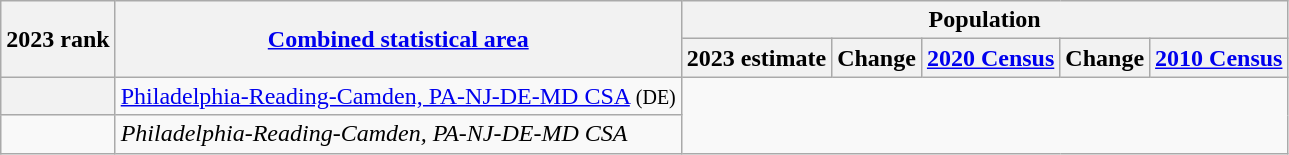<table class="wikitable sortable">
<tr>
<th scope=col rowspan=2>2023 rank</th>
<th scope=col rowspan=2><a href='#'>Combined statistical area</a></th>
<th colspan=5>Population</th>
</tr>
<tr>
<th scope=col>2023 estimate</th>
<th scope=col>Change</th>
<th scope=col><a href='#'>2020 Census</a></th>
<th scope=col>Change</th>
<th scope=col><a href='#'>2010 Census</a></th>
</tr>
<tr>
<th scope=row></th>
<td><a href='#'>Philadelphia-Reading-Camden, PA-NJ-DE-MD CSA</a> <small>(DE)</small><br></td>
</tr>
<tr>
<td></td>
<td><em><span>Philadelphia-Reading-Camden, PA-NJ-DE-MD CSA</span></em><br></td>
</tr>
</table>
